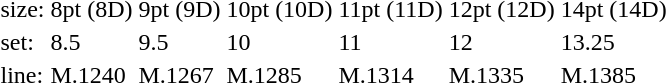<table style="margin-left:40px;">
<tr>
<td>size:</td>
<td>8pt (8D)</td>
<td>9pt (9D)</td>
<td>10pt (10D)</td>
<td>11pt (11D)</td>
<td>12pt (12D)</td>
<td>14pt (14D)</td>
</tr>
<tr>
<td>set:</td>
<td>8.5</td>
<td>9.5</td>
<td>10</td>
<td>11</td>
<td>12</td>
<td>13.25</td>
</tr>
<tr>
<td>line:</td>
<td>M.1240</td>
<td>M.1267</td>
<td>M.1285</td>
<td>M.1314</td>
<td>M.1335</td>
<td>M.1385</td>
</tr>
</table>
